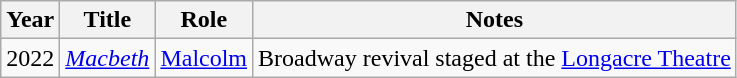<table class="wikitable sortable mw-collapsible">
<tr>
<th>Year</th>
<th>Title</th>
<th>Role</th>
<th>Notes</th>
</tr>
<tr>
<td>2022</td>
<td><em><a href='#'>Macbeth</a></em></td>
<td><a href='#'>Malcolm</a></td>
<td>Broadway revival staged at the <a href='#'>Longacre Theatre</a></td>
</tr>
</table>
